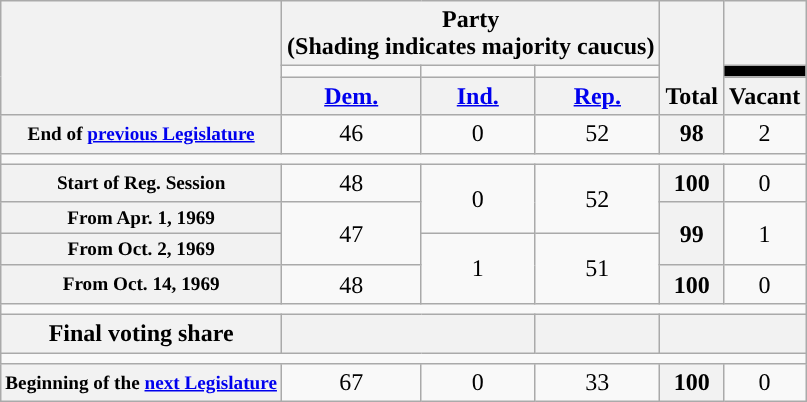<table class=wikitable style="text-align:center">
<tr style="vertical-align:bottom;">
<th rowspan=3></th>
<th colspan=3>Party <div>(Shading indicates majority caucus)</div></th>
<th rowspan=3>Total</th>
<th></th>
</tr>
<tr style="height:5px">
<td style="background-color:"></td>
<td style="background-color:"></td>
<td style="background-color:"></td>
<td style="background:black;"></td>
</tr>
<tr>
<th><a href='#'>Dem.</a></th>
<th><a href='#'>Ind.</a></th>
<th><a href='#'>Rep.</a></th>
<th>Vacant</th>
</tr>
<tr>
<th style="font-size:80%;">End of <a href='#'>previous Legislature</a></th>
<td>46</td>
<td>0</td>
<td>52</td>
<th>98</th>
<td>2</td>
</tr>
<tr>
<td colspan=6></td>
</tr>
<tr>
<th style="font-size:80%;">Start of Reg. Session</th>
<td>48</td>
<td rowspan="2">0</td>
<td rowspan="2" >52</td>
<th>100</th>
<td>0</td>
</tr>
<tr>
<th style="font-size:80%;">From Apr. 1, 1969</th>
<td rowspan="2">47</td>
<th rowspan="2">99</th>
<td rowspan="2">1</td>
</tr>
<tr>
<th style="font-size:80%;">From Oct. 2, 1969</th>
<td rowspan="2">1</td>
<td rowspan="2" >51</td>
</tr>
<tr>
<th style="font-size:80%;">From Oct. 14, 1969</th>
<td>48</td>
<th>100</th>
<td>0</td>
</tr>
<tr>
<td colspan=6></td>
</tr>
<tr>
<th>Final voting share</th>
<th colspan="2"></th>
<th></th>
<th colspan=2></th>
</tr>
<tr>
<td colspan=6></td>
</tr>
<tr>
<th style="font-size:80%;">Beginning of the <a href='#'>next Legislature</a></th>
<td>67</td>
<td>0</td>
<td>33</td>
<th>100</th>
<td>0</td>
</tr>
</table>
